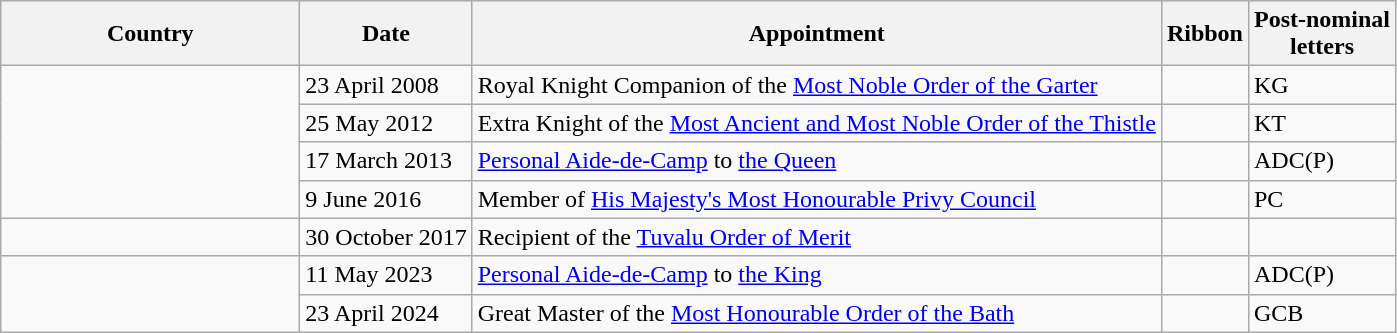<table class="wikitable plainrowheaders">
<tr>
<th scope="col" style="width:12em;">Country</th>
<th scope="col">Date</th>
<th scope="col">Appointment</th>
<th scope="col">Ribbon</th>
<th scope="col">Post-nominal<br>letters</th>
</tr>
<tr>
<td rowspan="4"></td>
<td>23 April 2008</td>
<td>Royal Knight Companion of the <a href='#'>Most Noble Order of the Garter</a></td>
<td></td>
<td>KG</td>
</tr>
<tr>
<td>25 May 2012</td>
<td>Extra Knight of the <a href='#'>Most Ancient and Most Noble Order of the Thistle</a></td>
<td></td>
<td>KT</td>
</tr>
<tr>
<td>17 March 2013</td>
<td><a href='#'>Personal Aide-de-Camp</a> to <a href='#'>the Queen</a></td>
<td></td>
<td>ADC(P)</td>
</tr>
<tr>
<td>9 June 2016</td>
<td>Member of <a href='#'>His Majesty's Most Honourable Privy Council</a></td>
<td></td>
<td>PC</td>
</tr>
<tr>
<td></td>
<td>30 October 2017</td>
<td>Recipient of the <a href='#'>Tuvalu Order of Merit</a></td>
<td></td>
<td></td>
</tr>
<tr>
<td rowspan="2"></td>
<td>11 May 2023</td>
<td><a href='#'>Personal Aide-de-Camp</a> to <a href='#'>the King</a></td>
<td></td>
<td>ADC(P)</td>
</tr>
<tr>
<td>23 April 2024</td>
<td>Great Master of the <a href='#'>Most Honourable Order of the Bath</a></td>
<td></td>
<td>GCB</td>
</tr>
</table>
